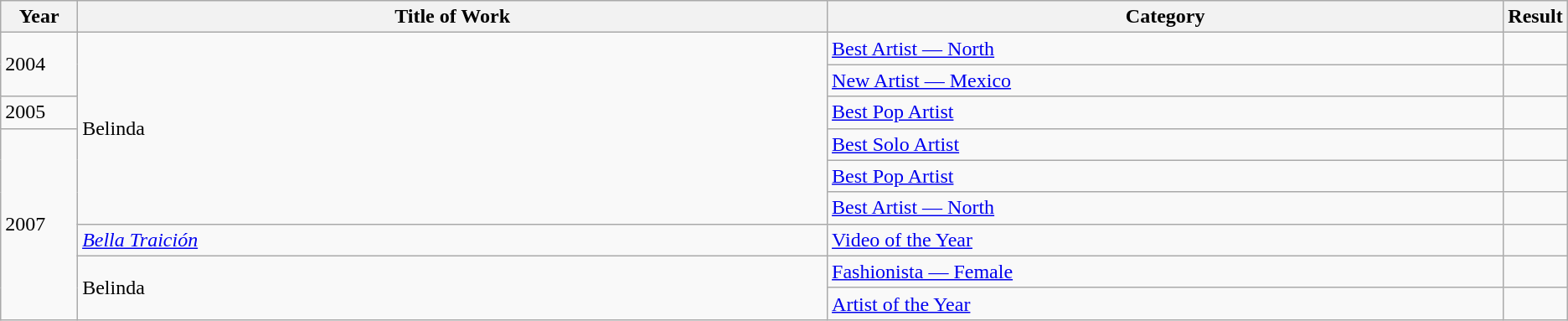<table class="wikitable" style="table-layout: fixed;">
<tr>
<th style="width:5%;">Year</th>
<th style="width:50%;">Title of Work</th>
<th style="width:50%;">Category</th>
<th style="width:10%;">Result</th>
</tr>
<tr>
<td rowspan=2>2004</td>
<td rowspan=6>Belinda</td>
<td><a href='#'>Best Artist — North</a></td>
<td></td>
</tr>
<tr>
<td><a href='#'>New Artist — Mexico</a></td>
<td></td>
</tr>
<tr>
<td>2005</td>
<td><a href='#'>Best Pop Artist</a></td>
<td></td>
</tr>
<tr>
<td rowspan=6>2007</td>
<td><a href='#'>Best Solo Artist</a></td>
<td></td>
</tr>
<tr>
<td><a href='#'>Best Pop Artist</a></td>
<td></td>
</tr>
<tr>
<td><a href='#'>Best Artist — North</a></td>
<td></td>
</tr>
<tr>
<td><em><a href='#'>Bella Traición</a></em></td>
<td><a href='#'>Video of the Year</a></td>
<td></td>
</tr>
<tr>
<td rowspan=2>Belinda</td>
<td><a href='#'>Fashionista — Female</a></td>
<td></td>
</tr>
<tr>
<td><a href='#'>Artist of the Year</a></td>
<td></td>
</tr>
</table>
